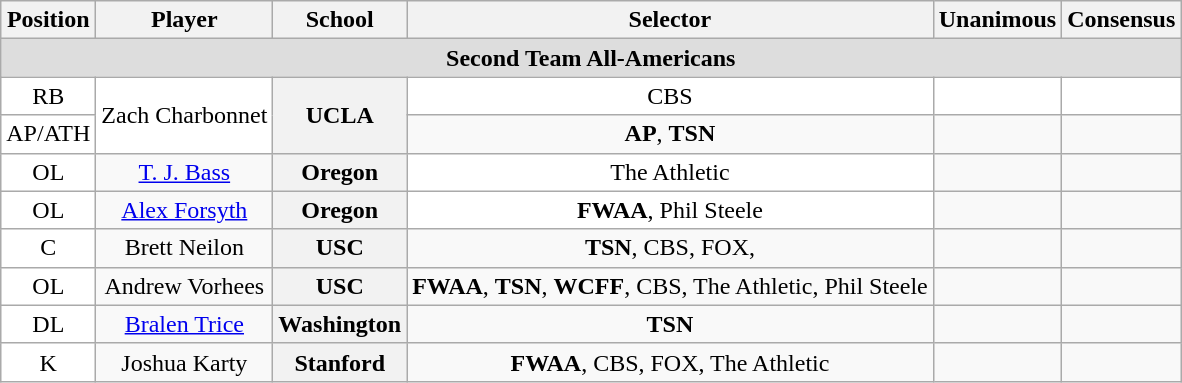<table class="wikitable">
<tr>
<th>Position</th>
<th>Player</th>
<th>School</th>
<th>Selector</th>
<th>Unanimous</th>
<th>Consensus</th>
</tr>
<tr>
<td colspan="6" style="text-align:center; background:#ddd;"><strong>Second Team All-Americans</strong></td>
</tr>
<tr style="text-align:center;">
<td style="background:white">RB</td>
<td rowspan="2" style="background:white">Zach Charbonnet</td>
<th rowspan="2" style=>UCLA</th>
<td style="background:white">CBS</td>
<td style="background:white"></td>
<td style="background:white"></td>
</tr>
<tr style="text-align:center;">
<td style="background:white">AP/ATH</td>
<td><strong>AP</strong>, <strong>TSN</strong></td>
<td></td>
<td></td>
</tr>
<tr style="text-align:center;">
<td style="background:white">OL</td>
<td><a href='#'>T. J. Bass</a></td>
<th style=>Oregon</th>
<td style="background:white">The Athletic</td>
<td></td>
<td></td>
</tr>
<tr style="text-align:center;">
<td style="background:white">OL</td>
<td><a href='#'>Alex Forsyth</a></td>
<th style=>Oregon</th>
<td style="background:white"><strong>FWAA</strong>, Phil Steele</td>
<td></td>
<td></td>
</tr>
<tr style="text-align:center;">
<td style="background:white">C</td>
<td>Brett Neilon</td>
<th style=>USC</th>
<td><strong>TSN</strong>, CBS, FOX,</td>
<td></td>
<td></td>
</tr>
<tr style="text-align:center;">
<td style="background:white">OL</td>
<td>Andrew Vorhees</td>
<th style=>USC</th>
<td><strong>FWAA</strong>, <strong>TSN</strong>, <strong>WCFF</strong>, CBS, The Athletic, Phil Steele</td>
<td></td>
<td></td>
</tr>
<tr style="text-align:center;">
<td style="background:white">DL</td>
<td><a href='#'>Bralen Trice</a></td>
<th style=>Washington</th>
<td><strong>TSN</strong></td>
<td></td>
<td></td>
</tr>
<tr style="text-align:center;">
<td style="background:white">K</td>
<td>Joshua Karty</td>
<th style=>Stanford</th>
<td><strong>FWAA</strong>, CBS, FOX, The Athletic</td>
<td></td>
<td></td>
</tr>
</table>
